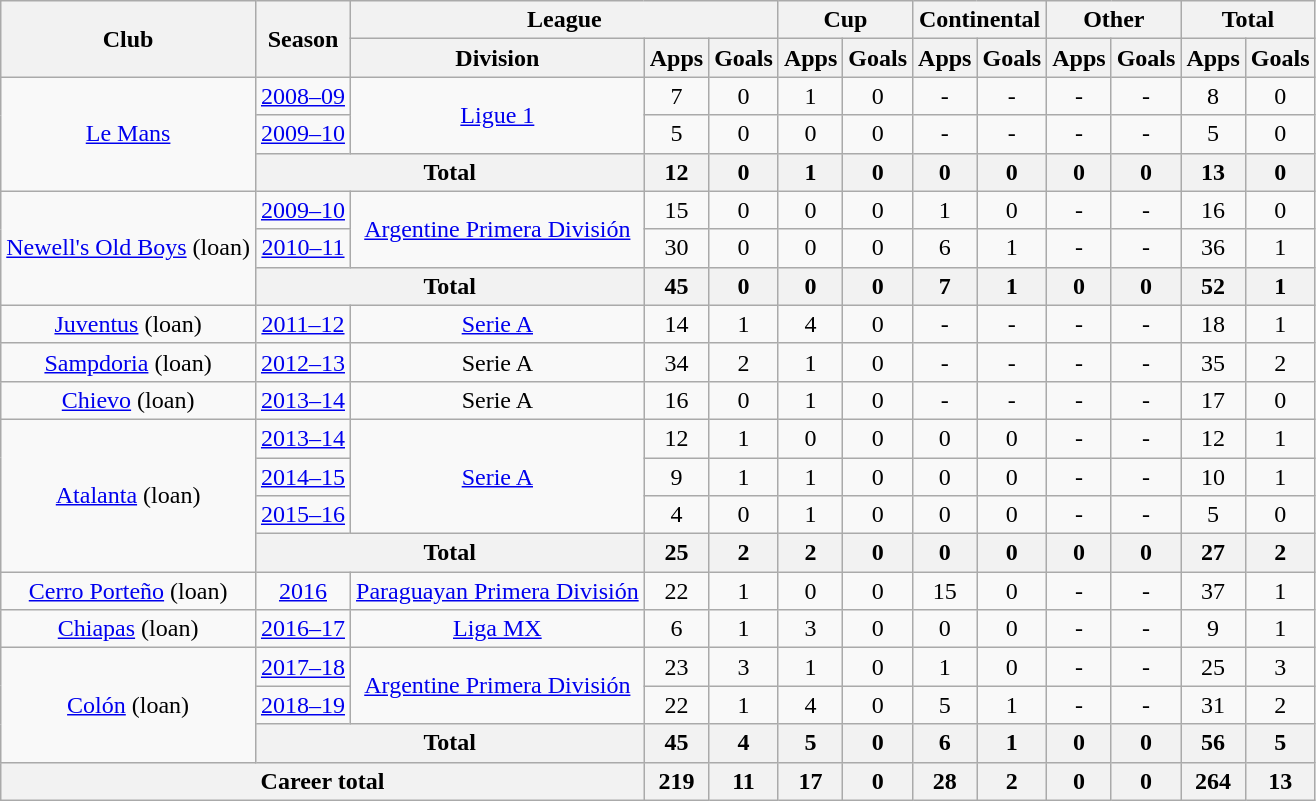<table class="wikitable" style="text-align: center;">
<tr>
<th rowspan="2">Club</th>
<th rowspan="2">Season</th>
<th colspan="3">League</th>
<th colspan="2">Cup</th>
<th colspan="2">Continental</th>
<th colspan="2">Other</th>
<th colspan="2">Total</th>
</tr>
<tr>
<th>Division</th>
<th>Apps</th>
<th>Goals</th>
<th>Apps</th>
<th>Goals</th>
<th>Apps</th>
<th>Goals</th>
<th>Apps</th>
<th>Goals</th>
<th>Apps</th>
<th>Goals</th>
</tr>
<tr>
<td rowspan="3"><a href='#'>Le Mans</a></td>
<td><a href='#'>2008–09</a></td>
<td rowspan="2"><a href='#'>Ligue 1</a></td>
<td>7</td>
<td>0</td>
<td>1</td>
<td>0</td>
<td>-</td>
<td>-</td>
<td>-</td>
<td>-</td>
<td>8</td>
<td>0</td>
</tr>
<tr>
<td><a href='#'>2009–10</a></td>
<td>5</td>
<td>0</td>
<td>0</td>
<td>0</td>
<td>-</td>
<td>-</td>
<td>-</td>
<td>-</td>
<td>5</td>
<td>0</td>
</tr>
<tr>
<th colspan="2">Total</th>
<th>12</th>
<th>0</th>
<th>1</th>
<th>0</th>
<th>0</th>
<th>0</th>
<th>0</th>
<th>0</th>
<th>13</th>
<th>0</th>
</tr>
<tr>
<td rowspan="3"><a href='#'>Newell's Old Boys</a> (loan)</td>
<td><a href='#'>2009–10</a></td>
<td rowspan="2"><a href='#'>Argentine Primera División</a></td>
<td>15</td>
<td>0</td>
<td>0</td>
<td>0</td>
<td>1</td>
<td>0</td>
<td>-</td>
<td>-</td>
<td>16</td>
<td>0</td>
</tr>
<tr>
<td><a href='#'>2010–11</a></td>
<td>30</td>
<td>0</td>
<td>0</td>
<td>0</td>
<td>6</td>
<td>1</td>
<td>-</td>
<td>-</td>
<td>36</td>
<td>1</td>
</tr>
<tr>
<th colspan="2">Total</th>
<th>45</th>
<th>0</th>
<th>0</th>
<th>0</th>
<th>7</th>
<th>1</th>
<th>0</th>
<th>0</th>
<th>52</th>
<th>1</th>
</tr>
<tr>
<td rowspan="1"><a href='#'>Juventus</a> (loan)</td>
<td><a href='#'>2011–12</a></td>
<td><a href='#'>Serie A</a></td>
<td>14</td>
<td>1</td>
<td>4</td>
<td>0</td>
<td>-</td>
<td>-</td>
<td>-</td>
<td>-</td>
<td>18</td>
<td>1</td>
</tr>
<tr>
<td rowspan="1"><a href='#'>Sampdoria</a> (loan)</td>
<td><a href='#'>2012–13</a></td>
<td>Serie A</td>
<td>34</td>
<td>2</td>
<td>1</td>
<td>0</td>
<td>-</td>
<td>-</td>
<td>-</td>
<td>-</td>
<td>35</td>
<td>2</td>
</tr>
<tr>
<td rowspan="1"><a href='#'>Chievo</a> (loan)</td>
<td><a href='#'>2013–14</a></td>
<td>Serie A</td>
<td>16</td>
<td>0</td>
<td>1</td>
<td>0</td>
<td>-</td>
<td>-</td>
<td>-</td>
<td>-</td>
<td>17</td>
<td>0</td>
</tr>
<tr>
<td rowspan="4"><a href='#'>Atalanta</a> (loan)</td>
<td><a href='#'>2013–14</a></td>
<td rowspan="3"><a href='#'>Serie A</a></td>
<td>12</td>
<td>1</td>
<td>0</td>
<td>0</td>
<td>0</td>
<td>0</td>
<td>-</td>
<td>-</td>
<td>12</td>
<td>1</td>
</tr>
<tr>
<td><a href='#'>2014–15</a></td>
<td>9</td>
<td>1</td>
<td>1</td>
<td>0</td>
<td>0</td>
<td>0</td>
<td>-</td>
<td>-</td>
<td>10</td>
<td>1</td>
</tr>
<tr>
<td><a href='#'>2015–16</a></td>
<td>4</td>
<td>0</td>
<td>1</td>
<td>0</td>
<td>0</td>
<td>0</td>
<td>-</td>
<td>-</td>
<td>5</td>
<td>0</td>
</tr>
<tr>
<th colspan="2">Total</th>
<th>25</th>
<th>2</th>
<th>2</th>
<th>0</th>
<th>0</th>
<th>0</th>
<th>0</th>
<th>0</th>
<th>27</th>
<th>2</th>
</tr>
<tr>
<td rowspan="1"><a href='#'>Cerro Porteño</a> (loan)</td>
<td><a href='#'>2016</a></td>
<td><a href='#'>Paraguayan Primera División</a></td>
<td>22</td>
<td>1</td>
<td>0</td>
<td>0</td>
<td>15</td>
<td>0</td>
<td>-</td>
<td>-</td>
<td>37</td>
<td>1</td>
</tr>
<tr>
<td rowspan="1"><a href='#'>Chiapas</a> (loan)</td>
<td><a href='#'>2016–17</a></td>
<td><a href='#'>Liga MX</a></td>
<td>6</td>
<td>1</td>
<td>3</td>
<td>0</td>
<td>0</td>
<td>0</td>
<td>-</td>
<td>-</td>
<td>9</td>
<td>1</td>
</tr>
<tr>
<td rowspan="3"><a href='#'>Colón</a> (loan)</td>
<td><a href='#'>2017–18</a></td>
<td rowspan="2"><a href='#'>Argentine Primera División</a></td>
<td>23</td>
<td>3</td>
<td>1</td>
<td>0</td>
<td>1</td>
<td>0</td>
<td>-</td>
<td>-</td>
<td>25</td>
<td>3</td>
</tr>
<tr>
<td><a href='#'>2018–19</a></td>
<td>22</td>
<td>1</td>
<td>4</td>
<td>0</td>
<td>5</td>
<td>1</td>
<td>-</td>
<td>-</td>
<td>31</td>
<td>2</td>
</tr>
<tr>
<th colspan="2">Total</th>
<th>45</th>
<th>4</th>
<th>5</th>
<th>0</th>
<th>6</th>
<th>1</th>
<th>0</th>
<th>0</th>
<th>56</th>
<th>5</th>
</tr>
<tr>
<th colspan="3">Career total</th>
<th>219</th>
<th>11</th>
<th>17</th>
<th>0</th>
<th>28</th>
<th>2</th>
<th>0</th>
<th>0</th>
<th>264</th>
<th>13</th>
</tr>
</table>
